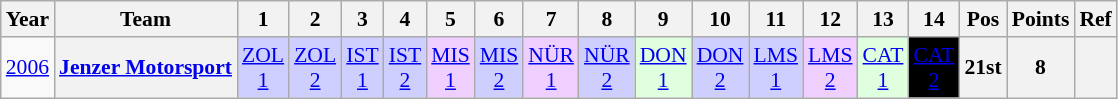<table class="wikitable" style="text-align:center; font-size:90%">
<tr>
<th>Year</th>
<th>Team</th>
<th>1</th>
<th>2</th>
<th>3</th>
<th>4</th>
<th>5</th>
<th>6</th>
<th>7</th>
<th>8</th>
<th>9</th>
<th>10</th>
<th>11</th>
<th>12</th>
<th>13</th>
<th>14</th>
<th>Pos</th>
<th>Points</th>
<th>Ref</th>
</tr>
<tr>
<td><a href='#'>2006</a></td>
<th><a href='#'>Jenzer Motorsport</a></th>
<td style="background:#CFCFFF;"><a href='#'>ZOL<br>1</a><br></td>
<td style="background:#CFCFFF;"><a href='#'>ZOL<br>2</a><br></td>
<td style="background:#CFCFFF;"><a href='#'>IST<br>1</a><br></td>
<td style="background:#CFCFFF;"><a href='#'>IST<br>2</a><br></td>
<td style="background:#EFCFFF;"><a href='#'>MIS<br>1</a><br></td>
<td style="background:#CFCFFF;"><a href='#'>MIS<br>2</a><br></td>
<td style="background:#EFCFFF;"><a href='#'>NÜR<br>1</a><br></td>
<td style="background:#CFCFFF;"><a href='#'>NÜR<br>2</a><br></td>
<td style="background:#DFFFDF;"><a href='#'>DON<br>1</a><br></td>
<td style="background:#CFCFFF;"><a href='#'>DON<br>2</a><br></td>
<td style="background:#CFCFFF;"><a href='#'>LMS<br>1</a><br></td>
<td style="background:#EFCFFF;"><a href='#'>LMS<br>2</a><br></td>
<td style="background:#DFFFDF;"><a href='#'>CAT<br>1</a><br></td>
<td style="background:#000000;color:white"><a href='#'><span>CAT<br>2</span></a><br></td>
<th>21st</th>
<th>8</th>
<th></th>
</tr>
</table>
